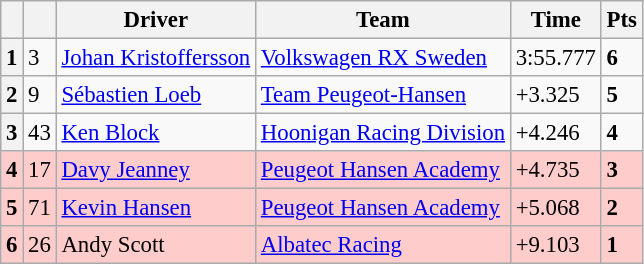<table class=wikitable style="font-size:95%">
<tr>
<th></th>
<th></th>
<th>Driver</th>
<th>Team</th>
<th>Time</th>
<th>Pts</th>
</tr>
<tr>
<th>1</th>
<td>3</td>
<td> <a href='#'>Johan Kristoffersson</a></td>
<td><a href='#'>Volkswagen RX Sweden</a></td>
<td>3:55.777</td>
<td><strong>6</strong></td>
</tr>
<tr>
<th>2</th>
<td>9</td>
<td> <a href='#'>Sébastien Loeb</a></td>
<td><a href='#'>Team Peugeot-Hansen</a></td>
<td>+3.325</td>
<td><strong>5</strong></td>
</tr>
<tr>
<th>3</th>
<td>43</td>
<td> <a href='#'>Ken Block</a></td>
<td><a href='#'>Hoonigan Racing Division</a></td>
<td>+4.246</td>
<td><strong>4</strong></td>
</tr>
<tr>
<th style="background:#ffcccc;">4</th>
<td style="background:#ffcccc;">17</td>
<td style="background:#ffcccc;"> <a href='#'>Davy Jeanney</a></td>
<td style="background:#ffcccc;"><a href='#'>Peugeot Hansen Academy</a></td>
<td style="background:#ffcccc;">+4.735</td>
<td style="background:#ffcccc;"><strong>3</strong></td>
</tr>
<tr>
<th style="background:#ffcccc;">5</th>
<td style="background:#ffcccc;">71</td>
<td style="background:#ffcccc;"> <a href='#'>Kevin Hansen</a></td>
<td style="background:#ffcccc;"><a href='#'>Peugeot Hansen Academy</a></td>
<td style="background:#ffcccc;">+5.068</td>
<td style="background:#ffcccc;"><strong>2</strong></td>
</tr>
<tr>
<th style="background:#ffcccc;">6</th>
<td style="background:#ffcccc;">26</td>
<td style="background:#ffcccc;"> Andy Scott</td>
<td style="background:#ffcccc;"><a href='#'>Albatec Racing</a></td>
<td style="background:#ffcccc;">+9.103</td>
<td style="background:#ffcccc;"><strong>1</strong></td>
</tr>
</table>
